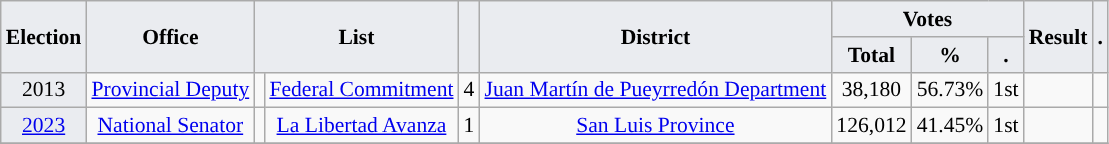<table class="wikitable" style="font-size:90%; text-align:center;">
<tr>
<th style="background-color:#EAECF0;" rowspan=2>Election</th>
<th style="background-color:#EAECF0;" rowspan=2>Office</th>
<th style="background-color:#EAECF0;" colspan=2 rowspan=2>List</th>
<th style="background-color:#EAECF0;" rowspan=2></th>
<th style="background-color:#EAECF0;" rowspan=2>District</th>
<th style="background-color:#EAECF0;" colspan=3>Votes</th>
<th style="background-color:#EAECF0;" rowspan=2>Result</th>
<th style="background-color:#EAECF0;" rowspan=2>.</th>
</tr>
<tr>
<th style="background-color:#EAECF0;">Total</th>
<th style="background-color:#EAECF0;">%</th>
<th style="background-color:#EAECF0;">.</th>
</tr>
<tr>
<td style="background-color:#EAECF0;">2013</td>
<td><a href='#'>Provincial Deputy</a></td>
<td style="background-color:"></td>
<td><a href='#'>Federal Commitment</a></td>
<td>4</td>
<td><a href='#'>Juan Martín de Pueyrredón Department</a></td>
<td>38,180</td>
<td>56.73%</td>
<td>1st</td>
<td></td>
<td></td>
</tr>
<tr>
<td style="background-color:#EAECF0;"><a href='#'>2023</a></td>
<td><a href='#'>National Senator</a></td>
<td style="background-color:"></td>
<td><a href='#'>La Libertad Avanza</a></td>
<td>1</td>
<td><a href='#'>San Luis Province</a></td>
<td>126,012</td>
<td>41.45%</td>
<td>1st</td>
<td></td>
<td></td>
</tr>
<tr>
</tr>
</table>
